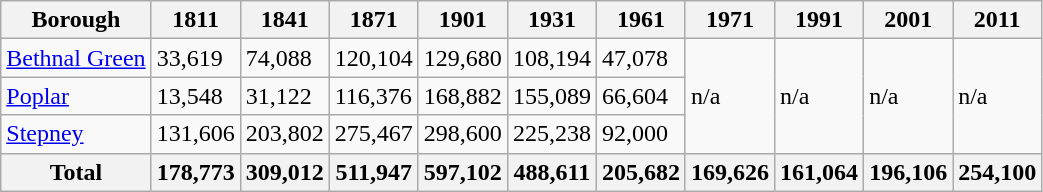<table class="wikitable">
<tr>
<th>Borough</th>
<th>1811</th>
<th>1841</th>
<th>1871</th>
<th>1901</th>
<th>1931</th>
<th>1961</th>
<th>1971</th>
<th>1991</th>
<th>2001</th>
<th>2011</th>
</tr>
<tr>
<td><a href='#'>Bethnal Green</a></td>
<td>33,619</td>
<td>74,088</td>
<td>120,104</td>
<td>129,680</td>
<td>108,194</td>
<td>47,078</td>
<td rowspan="3">n/a</td>
<td rowspan="3">n/a</td>
<td rowspan="3">n/a</td>
<td rowspan="3">n/a</td>
</tr>
<tr>
<td><a href='#'>Poplar</a></td>
<td>13,548</td>
<td>31,122</td>
<td>116,376</td>
<td>168,882</td>
<td>155,089</td>
<td>66,604</td>
</tr>
<tr>
<td><a href='#'>Stepney</a></td>
<td>131,606</td>
<td>203,802</td>
<td>275,467</td>
<td>298,600</td>
<td>225,238</td>
<td>92,000</td>
</tr>
<tr>
<th>Total</th>
<th>178,773</th>
<th>309,012</th>
<th>511,947</th>
<th>597,102</th>
<th>488,611</th>
<th>205,682</th>
<th>169,626</th>
<th>161,064</th>
<th>196,106</th>
<th>254,100</th>
</tr>
</table>
